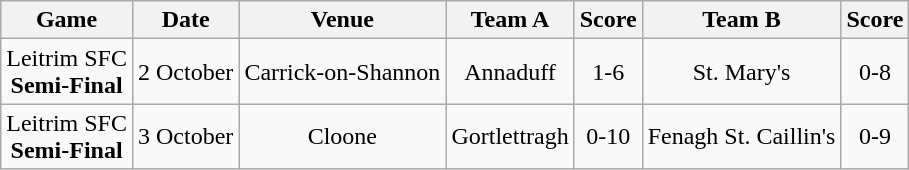<table class="wikitable">
<tr>
<th>Game</th>
<th>Date</th>
<th>Venue</th>
<th>Team A</th>
<th>Score</th>
<th>Team B</th>
<th>Score</th>
</tr>
<tr align="center">
<td>Leitrim SFC<br><strong>Semi-Final</strong></td>
<td>2 October</td>
<td>Carrick-on-Shannon</td>
<td>Annaduff</td>
<td>1-6</td>
<td>St. Mary's</td>
<td>0-8</td>
</tr>
<tr align="center">
<td>Leitrim SFC<br><strong>Semi-Final</strong></td>
<td>3 October</td>
<td>Cloone</td>
<td>Gortlettragh</td>
<td>0-10</td>
<td>Fenagh St. Caillin's</td>
<td>0-9</td>
</tr>
</table>
